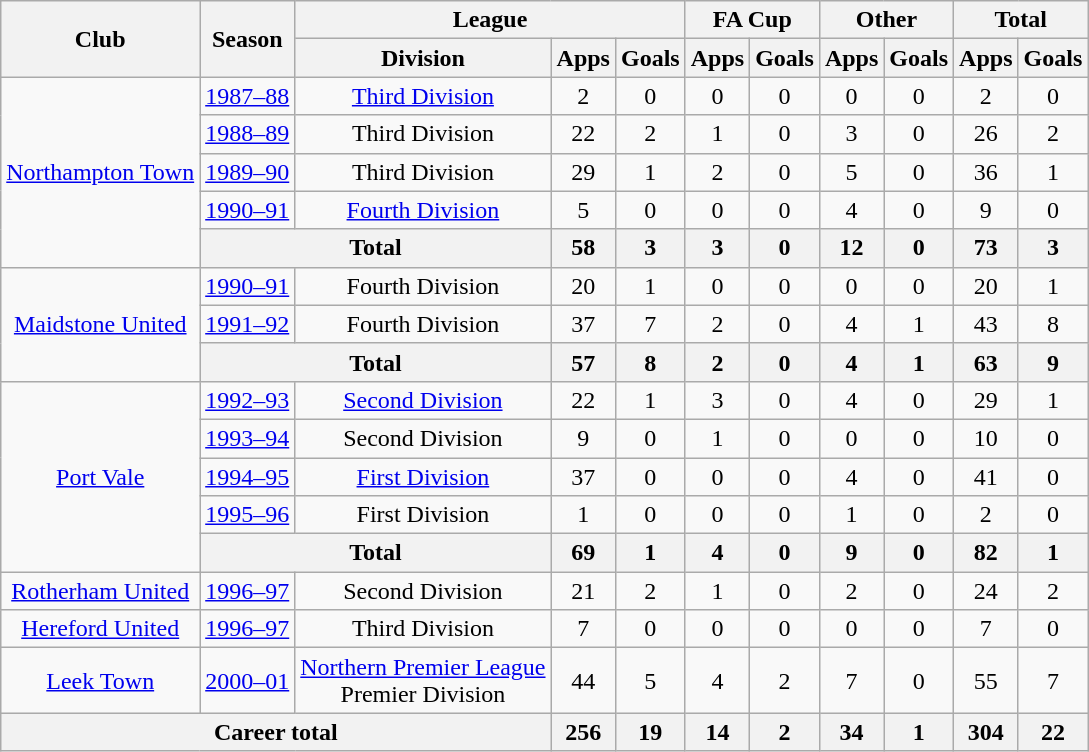<table class="wikitable" style="text-align:center">
<tr>
<th rowspan="2">Club</th>
<th rowspan="2">Season</th>
<th colspan="3">League</th>
<th colspan="2">FA Cup</th>
<th colspan="2">Other</th>
<th colspan="2">Total</th>
</tr>
<tr>
<th>Division</th>
<th>Apps</th>
<th>Goals</th>
<th>Apps</th>
<th>Goals</th>
<th>Apps</th>
<th>Goals</th>
<th>Apps</th>
<th>Goals</th>
</tr>
<tr>
<td rowspan="5"><a href='#'>Northampton Town</a></td>
<td><a href='#'>1987–88</a></td>
<td><a href='#'>Third Division</a></td>
<td>2</td>
<td>0</td>
<td>0</td>
<td>0</td>
<td>0</td>
<td>0</td>
<td>2</td>
<td>0</td>
</tr>
<tr>
<td><a href='#'>1988–89</a></td>
<td>Third Division</td>
<td>22</td>
<td>2</td>
<td>1</td>
<td>0</td>
<td>3</td>
<td>0</td>
<td>26</td>
<td>2</td>
</tr>
<tr>
<td><a href='#'>1989–90</a></td>
<td>Third Division</td>
<td>29</td>
<td>1</td>
<td>2</td>
<td>0</td>
<td>5</td>
<td>0</td>
<td>36</td>
<td>1</td>
</tr>
<tr>
<td><a href='#'>1990–91</a></td>
<td><a href='#'>Fourth Division</a></td>
<td>5</td>
<td>0</td>
<td>0</td>
<td>0</td>
<td>4</td>
<td>0</td>
<td>9</td>
<td>0</td>
</tr>
<tr>
<th colspan="2">Total</th>
<th>58</th>
<th>3</th>
<th>3</th>
<th>0</th>
<th>12</th>
<th>0</th>
<th>73</th>
<th>3</th>
</tr>
<tr>
<td rowspan="3"><a href='#'>Maidstone United</a></td>
<td><a href='#'>1990–91</a></td>
<td>Fourth Division</td>
<td>20</td>
<td>1</td>
<td>0</td>
<td>0</td>
<td>0</td>
<td>0</td>
<td>20</td>
<td>1</td>
</tr>
<tr>
<td><a href='#'>1991–92</a></td>
<td>Fourth Division</td>
<td>37</td>
<td>7</td>
<td>2</td>
<td>0</td>
<td>4</td>
<td>1</td>
<td>43</td>
<td>8</td>
</tr>
<tr>
<th colspan="2">Total</th>
<th>57</th>
<th>8</th>
<th>2</th>
<th>0</th>
<th>4</th>
<th>1</th>
<th>63</th>
<th>9</th>
</tr>
<tr>
<td rowspan="5"><a href='#'>Port Vale</a></td>
<td><a href='#'>1992–93</a></td>
<td><a href='#'>Second Division</a></td>
<td>22</td>
<td>1</td>
<td>3</td>
<td>0</td>
<td>4</td>
<td>0</td>
<td>29</td>
<td>1</td>
</tr>
<tr>
<td><a href='#'>1993–94</a></td>
<td>Second Division</td>
<td>9</td>
<td>0</td>
<td>1</td>
<td>0</td>
<td>0</td>
<td>0</td>
<td>10</td>
<td>0</td>
</tr>
<tr>
<td><a href='#'>1994–95</a></td>
<td><a href='#'>First Division</a></td>
<td>37</td>
<td>0</td>
<td>0</td>
<td>0</td>
<td>4</td>
<td>0</td>
<td>41</td>
<td>0</td>
</tr>
<tr>
<td><a href='#'>1995–96</a></td>
<td>First Division</td>
<td>1</td>
<td>0</td>
<td>0</td>
<td>0</td>
<td>1</td>
<td>0</td>
<td>2</td>
<td>0</td>
</tr>
<tr>
<th colspan="2">Total</th>
<th>69</th>
<th>1</th>
<th>4</th>
<th>0</th>
<th>9</th>
<th>0</th>
<th>82</th>
<th>1</th>
</tr>
<tr>
<td><a href='#'>Rotherham United</a></td>
<td><a href='#'>1996–97</a></td>
<td>Second Division</td>
<td>21</td>
<td>2</td>
<td>1</td>
<td>0</td>
<td>2</td>
<td>0</td>
<td>24</td>
<td>2</td>
</tr>
<tr>
<td><a href='#'>Hereford United</a></td>
<td><a href='#'>1996–97</a></td>
<td>Third Division</td>
<td>7</td>
<td>0</td>
<td>0</td>
<td>0</td>
<td>0</td>
<td>0</td>
<td>7</td>
<td>0</td>
</tr>
<tr>
<td><a href='#'>Leek Town</a></td>
<td><a href='#'>2000–01</a></td>
<td><a href='#'>Northern Premier League</a><br>Premier Division</td>
<td>44</td>
<td>5</td>
<td>4</td>
<td>2</td>
<td>7</td>
<td>0</td>
<td>55</td>
<td>7</td>
</tr>
<tr>
<th colspan="3">Career total</th>
<th>256</th>
<th>19</th>
<th>14</th>
<th>2</th>
<th>34</th>
<th>1</th>
<th>304</th>
<th>22</th>
</tr>
</table>
